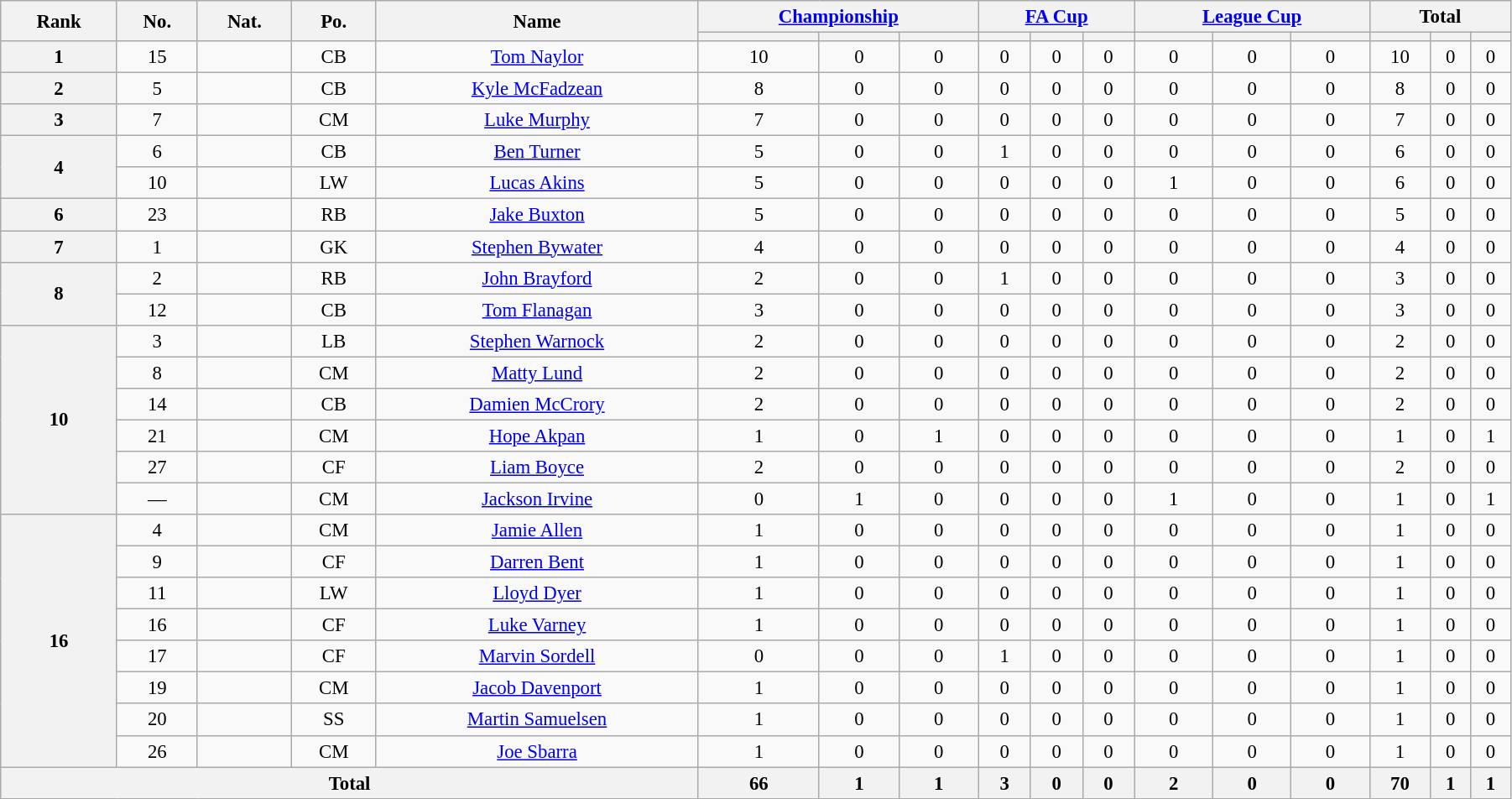<table class="wikitable" style="text-align:center; font-size:95%; width:95%;">
<tr>
<th rowspan=2>Rank</th>
<th rowspan=2>No.</th>
<th rowspan=2>Nat.</th>
<th rowspan=2>Po.</th>
<th rowspan=2>Name</th>
<th colspan=3><a href='#'>Championship</a></th>
<th colspan=3><a href='#'>FA Cup</a></th>
<th colspan=3><a href='#'>League Cup</a></th>
<th colspan=3>Total</th>
</tr>
<tr>
<th></th>
<th></th>
<th></th>
<th></th>
<th></th>
<th></th>
<th></th>
<th></th>
<th></th>
<th></th>
<th></th>
<th></th>
</tr>
<tr>
<th rowspan=1>1</th>
<td>15</td>
<td></td>
<td>CB</td>
<td><a href='#'>Tom Naylor</a></td>
<td>10</td>
<td>0</td>
<td>0</td>
<td>0</td>
<td>0</td>
<td>0</td>
<td>0</td>
<td>0</td>
<td>0</td>
<td>10</td>
<td>0</td>
<td>0</td>
</tr>
<tr>
<th rowspan=1>2</th>
<td>5</td>
<td></td>
<td>CB</td>
<td><a href='#'>Kyle McFadzean</a></td>
<td>8</td>
<td>0</td>
<td>0</td>
<td>0</td>
<td>0</td>
<td>0</td>
<td>0</td>
<td>0</td>
<td>0</td>
<td>8</td>
<td>0</td>
<td>0</td>
</tr>
<tr>
<th rowspan=1>3</th>
<td>7</td>
<td></td>
<td>CM</td>
<td><a href='#'>Luke Murphy</a></td>
<td>7</td>
<td>0</td>
<td>0</td>
<td>0</td>
<td>0</td>
<td>0</td>
<td>0</td>
<td>0</td>
<td>0</td>
<td>7</td>
<td>0</td>
<td>0</td>
</tr>
<tr>
<th rowspan=2>4</th>
<td>6</td>
<td></td>
<td>CB</td>
<td><a href='#'>Ben Turner</a></td>
<td>5</td>
<td>0</td>
<td>0</td>
<td>1</td>
<td>0</td>
<td>0</td>
<td>0</td>
<td>0</td>
<td>0</td>
<td>6</td>
<td>0</td>
<td>0</td>
</tr>
<tr>
<td>10</td>
<td></td>
<td>LW</td>
<td><a href='#'>Lucas Akins</a></td>
<td>5</td>
<td>0</td>
<td>0</td>
<td>0</td>
<td>0</td>
<td>0</td>
<td>1</td>
<td>0</td>
<td>0</td>
<td>6</td>
<td>0</td>
<td>0</td>
</tr>
<tr>
<th rowspan=1>6</th>
<td>23</td>
<td></td>
<td>RB</td>
<td><a href='#'>Jake Buxton</a></td>
<td>5</td>
<td>0</td>
<td>0</td>
<td>0</td>
<td>0</td>
<td>0</td>
<td>0</td>
<td>0</td>
<td>0</td>
<td>5</td>
<td>0</td>
<td>0</td>
</tr>
<tr>
<th rowspan=1>7</th>
<td>1</td>
<td></td>
<td>GK</td>
<td><a href='#'>Stephen Bywater</a></td>
<td>4</td>
<td>0</td>
<td>0</td>
<td>0</td>
<td>0</td>
<td>0</td>
<td>0</td>
<td>0</td>
<td>0</td>
<td>4</td>
<td>0</td>
<td>0</td>
</tr>
<tr>
<th rowspan=2>8</th>
<td>2</td>
<td></td>
<td>RB</td>
<td><a href='#'>John Brayford</a></td>
<td>2</td>
<td>0</td>
<td>0</td>
<td>1</td>
<td>0</td>
<td>0</td>
<td>0</td>
<td>0</td>
<td>0</td>
<td>3</td>
<td>0</td>
<td>0</td>
</tr>
<tr>
<td>12</td>
<td></td>
<td>CB</td>
<td><a href='#'>Tom Flanagan</a></td>
<td>3</td>
<td>0</td>
<td>0</td>
<td>0</td>
<td>0</td>
<td>0</td>
<td>0</td>
<td>0</td>
<td>0</td>
<td>3</td>
<td>0</td>
<td>0</td>
</tr>
<tr>
<th rowspan=6>10</th>
<td>3</td>
<td></td>
<td>LB</td>
<td><a href='#'>Stephen Warnock</a></td>
<td>2</td>
<td>0</td>
<td>0</td>
<td>0</td>
<td>0</td>
<td>0</td>
<td>0</td>
<td>0</td>
<td>0</td>
<td>2</td>
<td>0</td>
<td>0</td>
</tr>
<tr>
<td>8</td>
<td></td>
<td>CM</td>
<td><a href='#'>Matty Lund</a></td>
<td>2</td>
<td>0</td>
<td>0</td>
<td>0</td>
<td>0</td>
<td>0</td>
<td>0</td>
<td>0</td>
<td>0</td>
<td>2</td>
<td>0</td>
<td>0</td>
</tr>
<tr>
<td>14</td>
<td></td>
<td>CB</td>
<td><a href='#'>Damien McCrory</a></td>
<td>2</td>
<td>0</td>
<td>0</td>
<td>0</td>
<td>0</td>
<td>0</td>
<td>0</td>
<td>0</td>
<td>0</td>
<td>2</td>
<td>0</td>
<td>0</td>
</tr>
<tr>
<td>21</td>
<td></td>
<td>CM</td>
<td><a href='#'>Hope Akpan</a></td>
<td>1</td>
<td>0</td>
<td>1</td>
<td>0</td>
<td>0</td>
<td>0</td>
<td>0</td>
<td>0</td>
<td>0</td>
<td>1</td>
<td>0</td>
<td>1</td>
</tr>
<tr>
<td>27</td>
<td></td>
<td>CF</td>
<td><a href='#'>Liam Boyce</a></td>
<td>2</td>
<td>0</td>
<td>0</td>
<td>0</td>
<td>0</td>
<td>0</td>
<td>0</td>
<td>0</td>
<td>0</td>
<td>2</td>
<td>0</td>
<td>0</td>
</tr>
<tr>
<td>—</td>
<td></td>
<td>CM</td>
<td><a href='#'>Jackson Irvine</a></td>
<td>0</td>
<td>1</td>
<td>0</td>
<td>0</td>
<td>0</td>
<td>0</td>
<td>1</td>
<td>0</td>
<td>0</td>
<td>1</td>
<td>0</td>
<td>1</td>
</tr>
<tr>
<th rowspan=8>16</th>
<td>4</td>
<td></td>
<td>CM</td>
<td><a href='#'>Jamie Allen</a></td>
<td>1</td>
<td>0</td>
<td>0</td>
<td>0</td>
<td>0</td>
<td>0</td>
<td>0</td>
<td>0</td>
<td>0</td>
<td>1</td>
<td>0</td>
<td>0</td>
</tr>
<tr>
<td>9</td>
<td></td>
<td>CF</td>
<td><a href='#'>Darren Bent</a></td>
<td>1</td>
<td>0</td>
<td>0</td>
<td>0</td>
<td>0</td>
<td>0</td>
<td>0</td>
<td>0</td>
<td>0</td>
<td>1</td>
<td>0</td>
<td>0</td>
</tr>
<tr>
<td>11</td>
<td></td>
<td>LW</td>
<td><a href='#'>Lloyd Dyer</a></td>
<td>1</td>
<td>0</td>
<td>0</td>
<td>0</td>
<td>0</td>
<td>0</td>
<td>0</td>
<td>0</td>
<td>0</td>
<td>1</td>
<td>0</td>
<td>0</td>
</tr>
<tr>
<td>16</td>
<td></td>
<td>CF</td>
<td><a href='#'>Luke Varney</a></td>
<td>1</td>
<td>0</td>
<td>0</td>
<td>0</td>
<td>0</td>
<td>0</td>
<td>0</td>
<td>0</td>
<td>0</td>
<td>1</td>
<td>0</td>
<td>0</td>
</tr>
<tr>
<td>17</td>
<td></td>
<td>CF</td>
<td><a href='#'>Marvin Sordell</a></td>
<td>0</td>
<td>0</td>
<td>0</td>
<td>1</td>
<td>0</td>
<td>0</td>
<td>0</td>
<td>0</td>
<td>0</td>
<td>1</td>
<td>0</td>
<td>0</td>
</tr>
<tr>
<td>19</td>
<td></td>
<td>CM</td>
<td><a href='#'>Jacob Davenport</a></td>
<td>1</td>
<td>0</td>
<td>0</td>
<td>0</td>
<td>0</td>
<td>0</td>
<td>0</td>
<td>0</td>
<td>0</td>
<td>1</td>
<td>0</td>
<td>0</td>
</tr>
<tr>
<td>20</td>
<td></td>
<td>SS</td>
<td><a href='#'>Martin Samuelsen</a></td>
<td>1</td>
<td>0</td>
<td>0</td>
<td>0</td>
<td>0</td>
<td>0</td>
<td>0</td>
<td>0</td>
<td>0</td>
<td>1</td>
<td>0</td>
<td>0</td>
</tr>
<tr>
<td>26</td>
<td></td>
<td>CM</td>
<td><a href='#'>Joe Sbarra</a></td>
<td>1</td>
<td>0</td>
<td>0</td>
<td>0</td>
<td>0</td>
<td>0</td>
<td>0</td>
<td>0</td>
<td>0</td>
<td>1</td>
<td>0</td>
<td>0</td>
</tr>
<tr>
<th colspan=5>Total</th>
<th>66</th>
<th>1</th>
<th>1</th>
<th>3</th>
<th>0</th>
<th>0</th>
<th>2</th>
<th>0</th>
<th>0</th>
<th>70</th>
<th>1</th>
<th>1</th>
</tr>
</table>
